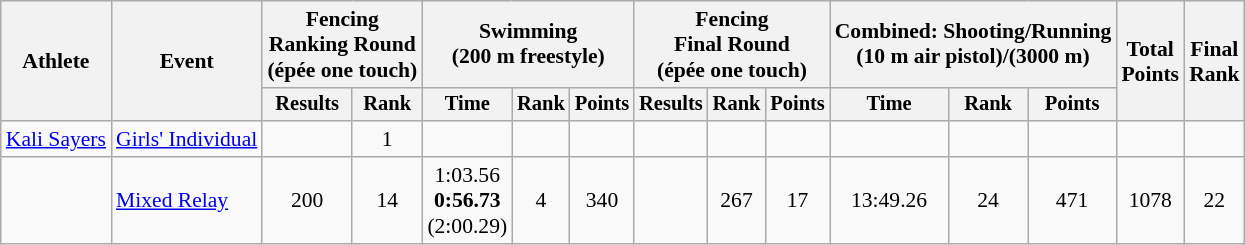<table class="wikitable" style="font-size:90%;">
<tr>
<th rowspan=2>Athlete</th>
<th rowspan=2>Event</th>
<th colspan=2>Fencing<br>Ranking Round<br><span>(épée one touch)</span></th>
<th colspan=3>Swimming<br><span>(200 m freestyle)</span></th>
<th colspan=3>Fencing<br>Final Round<br><span>(épée one touch)</span></th>
<th colspan=3>Combined: Shooting/Running<br><span>(10 m air pistol)/(3000 m)</span></th>
<th rowspan=2>Total<br>Points</th>
<th rowspan=2>Final<br>Rank</th>
</tr>
<tr style="font-size:95%">
<th>Results</th>
<th>Rank</th>
<th>Time</th>
<th>Rank</th>
<th>Points</th>
<th>Results</th>
<th>Rank</th>
<th>Points</th>
<th>Time</th>
<th>Rank</th>
<th>Points</th>
</tr>
<tr align=center>
<td align=left><a href='#'>Kali Sayers</a></td>
<td align=left><a href='#'>Girls' Individual</a></td>
<td></td>
<td>1</td>
<td></td>
<td></td>
<td></td>
<td></td>
<td></td>
<td></td>
<td></td>
<td></td>
<td></td>
<td></td>
<td></td>
</tr>
<tr align=center>
<td align=left><br></td>
<td align=left><a href='#'>Mixed Relay</a></td>
<td>200</td>
<td>14</td>
<td>1:03.56<br><strong>0:56.73</strong><br>(2:00.29)</td>
<td>4</td>
<td>340</td>
<td></td>
<td>267</td>
<td>17</td>
<td>13:49.26</td>
<td>24</td>
<td>471</td>
<td>1078</td>
<td>22</td>
</tr>
</table>
